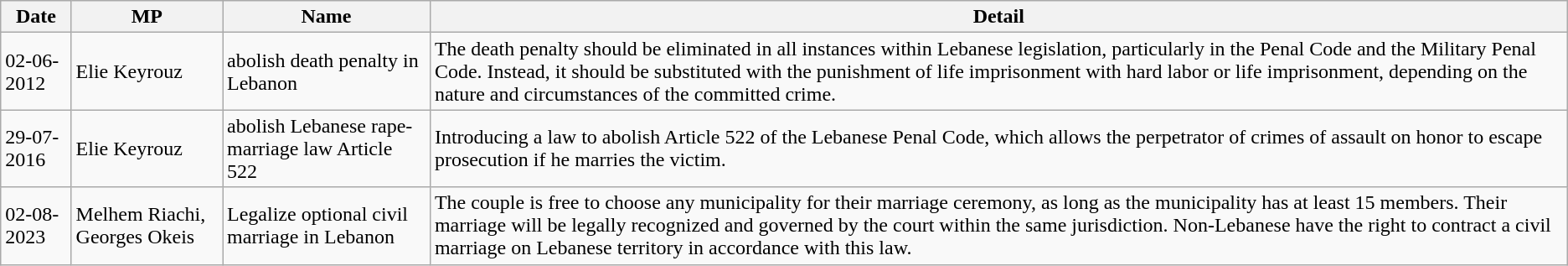<table class="wikitable">
<tr>
<th>Date</th>
<th>MP</th>
<th>Name</th>
<th>Detail</th>
</tr>
<tr>
<td>02-06-2012</td>
<td>Elie Keyrouz</td>
<td>abolish death penalty in Lebanon</td>
<td>The death penalty should be eliminated in all instances within Lebanese legislation, particularly in the Penal Code and the Military Penal Code. Instead, it should be substituted with the punishment of life imprisonment with hard labor or life imprisonment, depending on the nature and circumstances of the committed crime.</td>
</tr>
<tr>
<td>29-07-2016</td>
<td>Elie Keyrouz</td>
<td>abolish Lebanese rape-marriage law Article 522</td>
<td>Introducing a law to abolish Article 522 of the Lebanese Penal Code, which allows the perpetrator of crimes of assault on honor to escape prosecution if he marries the victim.</td>
</tr>
<tr>
<td>02-08-2023</td>
<td>Melhem Riachi, Georges Okeis</td>
<td>Legalize optional civil marriage in Lebanon</td>
<td>The couple is free to choose any municipality for their marriage ceremony, as long as the municipality has at least 15 members. Their marriage will be legally recognized and governed by the court within the same jurisdiction. Non-Lebanese have the right to contract a civil marriage on Lebanese territory in accordance with this law.</td>
</tr>
</table>
